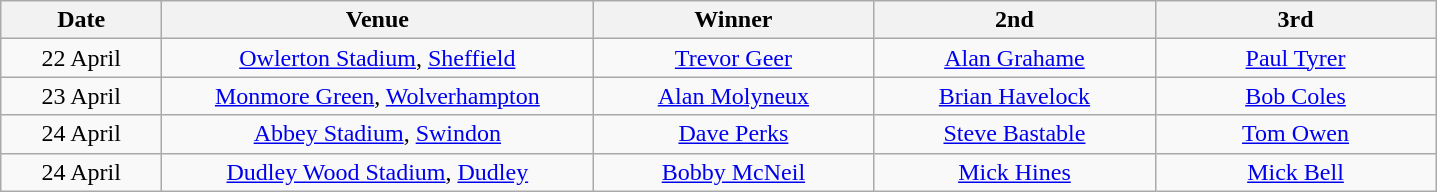<table class="wikitable" style="text-align:center">
<tr>
<th width=100>Date</th>
<th width=280>Venue</th>
<th width=180>Winner</th>
<th width=180>2nd</th>
<th width=180>3rd</th>
</tr>
<tr>
<td align=center>22 April</td>
<td><a href='#'>Owlerton Stadium</a>, <a href='#'>Sheffield</a></td>
<td><a href='#'>Trevor Geer</a></td>
<td><a href='#'>Alan Grahame</a></td>
<td><a href='#'>Paul Tyrer</a></td>
</tr>
<tr>
<td align=center>23 April</td>
<td><a href='#'>Monmore Green</a>, <a href='#'>Wolverhampton</a></td>
<td><a href='#'>Alan Molyneux</a></td>
<td><a href='#'>Brian Havelock</a></td>
<td><a href='#'>Bob Coles</a></td>
</tr>
<tr>
<td align=center>24 April</td>
<td><a href='#'>Abbey Stadium</a>, <a href='#'>Swindon</a></td>
<td><a href='#'>Dave Perks</a></td>
<td><a href='#'>Steve Bastable</a></td>
<td><a href='#'>Tom Owen</a></td>
</tr>
<tr>
<td align=center>24 April</td>
<td><a href='#'>Dudley Wood Stadium</a>, <a href='#'>Dudley</a></td>
<td><a href='#'>Bobby McNeil</a></td>
<td><a href='#'>Mick Hines</a></td>
<td><a href='#'>Mick Bell</a></td>
</tr>
</table>
